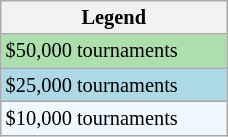<table class="wikitable" style="font-size:85%; width:12%;">
<tr>
<th>Legend</th>
</tr>
<tr style="background:#addfad;">
<td>$50,000 tournaments</td>
</tr>
<tr style="background:lightblue;">
<td>$25,000 tournaments</td>
</tr>
<tr style="background:#f0f8ff;">
<td>$10,000 tournaments</td>
</tr>
</table>
